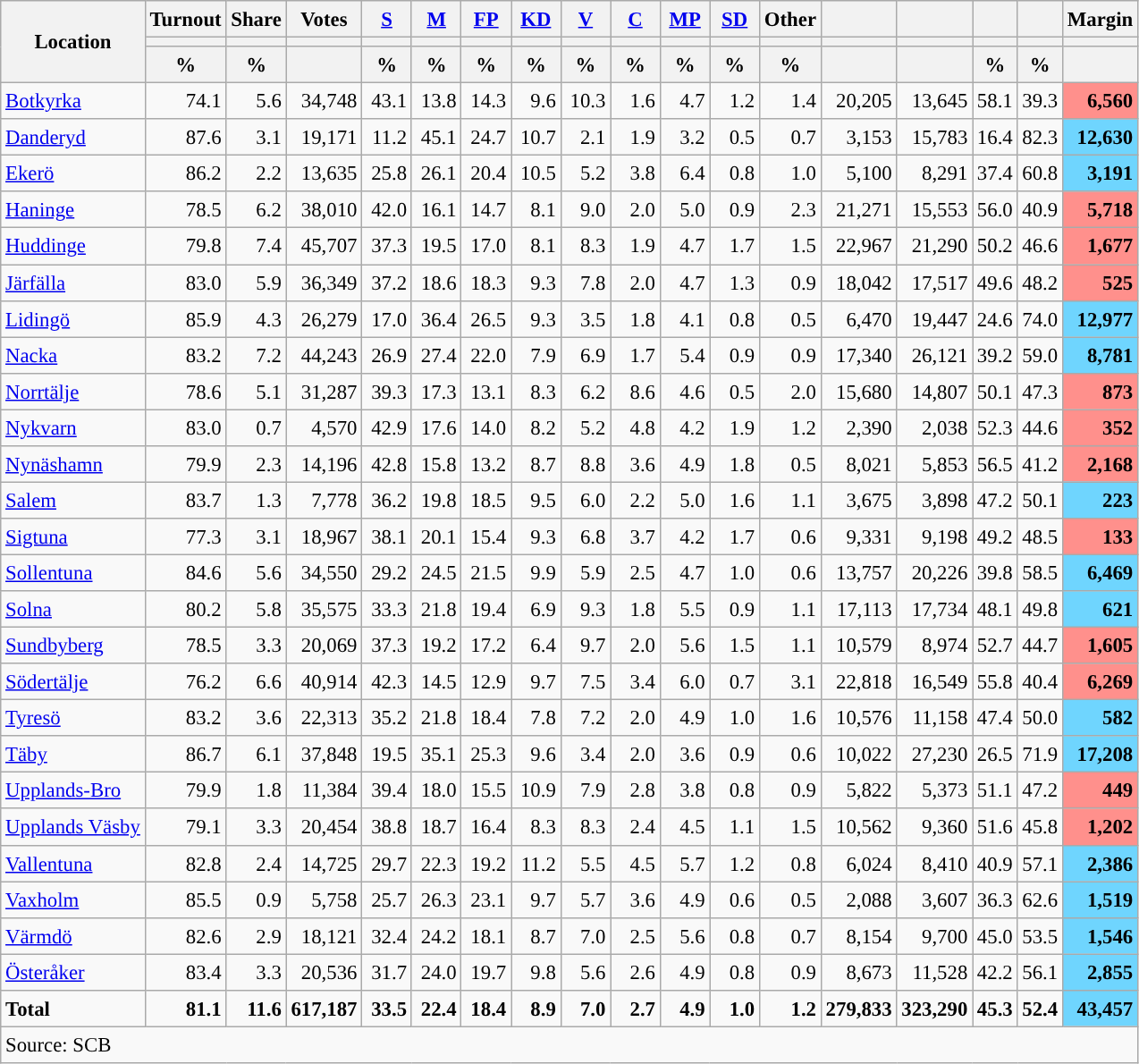<table class="wikitable sortable" style="text-align:right; font-size:95%; line-height:20px;">
<tr>
<th rowspan="3">Location</th>
<th>Turnout</th>
<th>Share</th>
<th>Votes</th>
<th width="30px" class="unsortable"><a href='#'>S</a></th>
<th width="30px" class="unsortable"><a href='#'>M</a></th>
<th width="30px" class="unsortable"><a href='#'>FP</a></th>
<th width="30px" class="unsortable"><a href='#'>KD</a></th>
<th width="30px" class="unsortable"><a href='#'>V</a></th>
<th width="30px" class="unsortable"><a href='#'>C</a></th>
<th width="30px" class="unsortable"><a href='#'>MP</a></th>
<th width="30px" class="unsortable"><a href='#'>SD</a></th>
<th width="30px" class="unsortable">Other</th>
<th></th>
<th></th>
<th></th>
<th></th>
<th>Margin</th>
</tr>
<tr>
<th></th>
<th></th>
<th></th>
<th style="background:"></th>
<th style="background:"></th>
<th style="background:"></th>
<th style="background:"></th>
<th style="background:"></th>
<th style="background:"></th>
<th style="background:"></th>
<th style="background:"></th>
<th style="background:"></th>
<th style="background:"></th>
<th style="background:"></th>
<th style="background:"></th>
<th style="background:"></th>
<th></th>
</tr>
<tr>
<th data-sort-type="number">%</th>
<th data-sort-type="number">%</th>
<th></th>
<th data-sort-type="number">%</th>
<th data-sort-type="number">%</th>
<th data-sort-type="number">%</th>
<th data-sort-type="number">%</th>
<th data-sort-type="number">%</th>
<th data-sort-type="number">%</th>
<th data-sort-type="number">%</th>
<th data-sort-type="number">%</th>
<th data-sort-type="number">%</th>
<th data-sort-type="number"></th>
<th data-sort-type="number"></th>
<th data-sort-type="number">%</th>
<th data-sort-type="number">%</th>
<th data-sort-type="number"></th>
</tr>
<tr>
<td align=left><a href='#'>Botkyrka</a></td>
<td>74.1</td>
<td>5.6</td>
<td>34,748</td>
<td>43.1</td>
<td>13.8</td>
<td>14.3</td>
<td>9.6</td>
<td>10.3</td>
<td>1.6</td>
<td>4.7</td>
<td>1.2</td>
<td>1.4</td>
<td>20,205</td>
<td>13,645</td>
<td>58.1</td>
<td>39.3</td>
<td bgcolor=#ff908c><strong>6,560</strong></td>
</tr>
<tr>
<td align=left><a href='#'>Danderyd</a></td>
<td>87.6</td>
<td>3.1</td>
<td>19,171</td>
<td>11.2</td>
<td>45.1</td>
<td>24.7</td>
<td>10.7</td>
<td>2.1</td>
<td>1.9</td>
<td>3.2</td>
<td>0.5</td>
<td>0.7</td>
<td>3,153</td>
<td>15,783</td>
<td>16.4</td>
<td>82.3</td>
<td bgcolor=#6fd5fe><strong>12,630</strong></td>
</tr>
<tr>
<td align=left><a href='#'>Ekerö</a></td>
<td>86.2</td>
<td>2.2</td>
<td>13,635</td>
<td>25.8</td>
<td>26.1</td>
<td>20.4</td>
<td>10.5</td>
<td>5.2</td>
<td>3.8</td>
<td>6.4</td>
<td>0.8</td>
<td>1.0</td>
<td>5,100</td>
<td>8,291</td>
<td>37.4</td>
<td>60.8</td>
<td bgcolor=#6fd5fe><strong>3,191</strong></td>
</tr>
<tr>
<td align=left><a href='#'>Haninge</a></td>
<td>78.5</td>
<td>6.2</td>
<td>38,010</td>
<td>42.0</td>
<td>16.1</td>
<td>14.7</td>
<td>8.1</td>
<td>9.0</td>
<td>2.0</td>
<td>5.0</td>
<td>0.9</td>
<td>2.3</td>
<td>21,271</td>
<td>15,553</td>
<td>56.0</td>
<td>40.9</td>
<td bgcolor=#ff908c><strong>5,718</strong></td>
</tr>
<tr>
<td align=left><a href='#'>Huddinge</a></td>
<td>79.8</td>
<td>7.4</td>
<td>45,707</td>
<td>37.3</td>
<td>19.5</td>
<td>17.0</td>
<td>8.1</td>
<td>8.3</td>
<td>1.9</td>
<td>4.7</td>
<td>1.7</td>
<td>1.5</td>
<td>22,967</td>
<td>21,290</td>
<td>50.2</td>
<td>46.6</td>
<td bgcolor=#ff908c><strong>1,677</strong></td>
</tr>
<tr>
<td align=left><a href='#'>Järfälla</a></td>
<td>83.0</td>
<td>5.9</td>
<td>36,349</td>
<td>37.2</td>
<td>18.6</td>
<td>18.3</td>
<td>9.3</td>
<td>7.8</td>
<td>2.0</td>
<td>4.7</td>
<td>1.3</td>
<td>0.9</td>
<td>18,042</td>
<td>17,517</td>
<td>49.6</td>
<td>48.2</td>
<td bgcolor=#ff908c><strong>525</strong></td>
</tr>
<tr>
<td align=left><a href='#'>Lidingö</a></td>
<td>85.9</td>
<td>4.3</td>
<td>26,279</td>
<td>17.0</td>
<td>36.4</td>
<td>26.5</td>
<td>9.3</td>
<td>3.5</td>
<td>1.8</td>
<td>4.1</td>
<td>0.8</td>
<td>0.5</td>
<td>6,470</td>
<td>19,447</td>
<td>24.6</td>
<td>74.0</td>
<td bgcolor=#6fd5fe><strong>12,977</strong></td>
</tr>
<tr>
<td align=left><a href='#'>Nacka</a></td>
<td>83.2</td>
<td>7.2</td>
<td>44,243</td>
<td>26.9</td>
<td>27.4</td>
<td>22.0</td>
<td>7.9</td>
<td>6.9</td>
<td>1.7</td>
<td>5.4</td>
<td>0.9</td>
<td>0.9</td>
<td>17,340</td>
<td>26,121</td>
<td>39.2</td>
<td>59.0</td>
<td bgcolor=#6fd5fe><strong>8,781</strong></td>
</tr>
<tr>
<td align=left><a href='#'>Norrtälje</a></td>
<td>78.6</td>
<td>5.1</td>
<td>31,287</td>
<td>39.3</td>
<td>17.3</td>
<td>13.1</td>
<td>8.3</td>
<td>6.2</td>
<td>8.6</td>
<td>4.6</td>
<td>0.5</td>
<td>2.0</td>
<td>15,680</td>
<td>14,807</td>
<td>50.1</td>
<td>47.3</td>
<td bgcolor=#ff908c><strong>873</strong></td>
</tr>
<tr>
<td align=left><a href='#'>Nykvarn</a></td>
<td>83.0</td>
<td>0.7</td>
<td>4,570</td>
<td>42.9</td>
<td>17.6</td>
<td>14.0</td>
<td>8.2</td>
<td>5.2</td>
<td>4.8</td>
<td>4.2</td>
<td>1.9</td>
<td>1.2</td>
<td>2,390</td>
<td>2,038</td>
<td>52.3</td>
<td>44.6</td>
<td bgcolor=#ff908c><strong>352</strong></td>
</tr>
<tr>
<td align=left><a href='#'>Nynäshamn</a></td>
<td>79.9</td>
<td>2.3</td>
<td>14,196</td>
<td>42.8</td>
<td>15.8</td>
<td>13.2</td>
<td>8.7</td>
<td>8.8</td>
<td>3.6</td>
<td>4.9</td>
<td>1.8</td>
<td>0.5</td>
<td>8,021</td>
<td>5,853</td>
<td>56.5</td>
<td>41.2</td>
<td bgcolor=#ff908c><strong>2,168</strong></td>
</tr>
<tr>
<td align=left><a href='#'>Salem</a></td>
<td>83.7</td>
<td>1.3</td>
<td>7,778</td>
<td>36.2</td>
<td>19.8</td>
<td>18.5</td>
<td>9.5</td>
<td>6.0</td>
<td>2.2</td>
<td>5.0</td>
<td>1.6</td>
<td>1.1</td>
<td>3,675</td>
<td>3,898</td>
<td>47.2</td>
<td>50.1</td>
<td bgcolor=#6fd5fe><strong>223</strong></td>
</tr>
<tr>
<td align=left><a href='#'>Sigtuna</a></td>
<td>77.3</td>
<td>3.1</td>
<td>18,967</td>
<td>38.1</td>
<td>20.1</td>
<td>15.4</td>
<td>9.3</td>
<td>6.8</td>
<td>3.7</td>
<td>4.2</td>
<td>1.7</td>
<td>0.6</td>
<td>9,331</td>
<td>9,198</td>
<td>49.2</td>
<td>48.5</td>
<td bgcolor=#ff908c><strong>133</strong></td>
</tr>
<tr>
<td align=left><a href='#'>Sollentuna</a></td>
<td>84.6</td>
<td>5.6</td>
<td>34,550</td>
<td>29.2</td>
<td>24.5</td>
<td>21.5</td>
<td>9.9</td>
<td>5.9</td>
<td>2.5</td>
<td>4.7</td>
<td>1.0</td>
<td>0.6</td>
<td>13,757</td>
<td>20,226</td>
<td>39.8</td>
<td>58.5</td>
<td bgcolor=#6fd5fe><strong>6,469</strong></td>
</tr>
<tr>
<td align=left><a href='#'>Solna</a></td>
<td>80.2</td>
<td>5.8</td>
<td>35,575</td>
<td>33.3</td>
<td>21.8</td>
<td>19.4</td>
<td>6.9</td>
<td>9.3</td>
<td>1.8</td>
<td>5.5</td>
<td>0.9</td>
<td>1.1</td>
<td>17,113</td>
<td>17,734</td>
<td>48.1</td>
<td>49.8</td>
<td bgcolor=#6fd5fe><strong>621</strong></td>
</tr>
<tr>
<td align=left><a href='#'>Sundbyberg</a></td>
<td>78.5</td>
<td>3.3</td>
<td>20,069</td>
<td>37.3</td>
<td>19.2</td>
<td>17.2</td>
<td>6.4</td>
<td>9.7</td>
<td>2.0</td>
<td>5.6</td>
<td>1.5</td>
<td>1.1</td>
<td>10,579</td>
<td>8,974</td>
<td>52.7</td>
<td>44.7</td>
<td bgcolor=#ff908c><strong>1,605</strong></td>
</tr>
<tr>
<td align=left><a href='#'>Södertälje</a></td>
<td>76.2</td>
<td>6.6</td>
<td>40,914</td>
<td>42.3</td>
<td>14.5</td>
<td>12.9</td>
<td>9.7</td>
<td>7.5</td>
<td>3.4</td>
<td>6.0</td>
<td>0.7</td>
<td>3.1</td>
<td>22,818</td>
<td>16,549</td>
<td>55.8</td>
<td>40.4</td>
<td bgcolor=#ff908c><strong>6,269</strong></td>
</tr>
<tr>
<td align=left><a href='#'>Tyresö</a></td>
<td>83.2</td>
<td>3.6</td>
<td>22,313</td>
<td>35.2</td>
<td>21.8</td>
<td>18.4</td>
<td>7.8</td>
<td>7.2</td>
<td>2.0</td>
<td>4.9</td>
<td>1.0</td>
<td>1.6</td>
<td>10,576</td>
<td>11,158</td>
<td>47.4</td>
<td>50.0</td>
<td bgcolor=#6fd5fe><strong>582</strong></td>
</tr>
<tr>
<td align=left><a href='#'>Täby</a></td>
<td>86.7</td>
<td>6.1</td>
<td>37,848</td>
<td>19.5</td>
<td>35.1</td>
<td>25.3</td>
<td>9.6</td>
<td>3.4</td>
<td>2.0</td>
<td>3.6</td>
<td>0.9</td>
<td>0.6</td>
<td>10,022</td>
<td>27,230</td>
<td>26.5</td>
<td>71.9</td>
<td bgcolor=#6fd5fe><strong>17,208</strong></td>
</tr>
<tr>
<td align=left><a href='#'>Upplands-Bro</a></td>
<td>79.9</td>
<td>1.8</td>
<td>11,384</td>
<td>39.4</td>
<td>18.0</td>
<td>15.5</td>
<td>10.9</td>
<td>7.9</td>
<td>2.8</td>
<td>3.8</td>
<td>0.8</td>
<td>0.9</td>
<td>5,822</td>
<td>5,373</td>
<td>51.1</td>
<td>47.2</td>
<td bgcolor=#ff908c><strong>449</strong></td>
</tr>
<tr>
<td align=left><a href='#'>Upplands Väsby</a></td>
<td>79.1</td>
<td>3.3</td>
<td>20,454</td>
<td>38.8</td>
<td>18.7</td>
<td>16.4</td>
<td>8.3</td>
<td>8.3</td>
<td>2.4</td>
<td>4.5</td>
<td>1.1</td>
<td>1.5</td>
<td>10,562</td>
<td>9,360</td>
<td>51.6</td>
<td>45.8</td>
<td bgcolor=#ff908c><strong>1,202</strong></td>
</tr>
<tr>
<td align=left><a href='#'>Vallentuna</a></td>
<td>82.8</td>
<td>2.4</td>
<td>14,725</td>
<td>29.7</td>
<td>22.3</td>
<td>19.2</td>
<td>11.2</td>
<td>5.5</td>
<td>4.5</td>
<td>5.7</td>
<td>1.2</td>
<td>0.8</td>
<td>6,024</td>
<td>8,410</td>
<td>40.9</td>
<td>57.1</td>
<td bgcolor=#6fd5fe><strong>2,386</strong></td>
</tr>
<tr>
<td align=left><a href='#'>Vaxholm</a></td>
<td>85.5</td>
<td>0.9</td>
<td>5,758</td>
<td>25.7</td>
<td>26.3</td>
<td>23.1</td>
<td>9.7</td>
<td>5.7</td>
<td>3.6</td>
<td>4.9</td>
<td>0.6</td>
<td>0.5</td>
<td>2,088</td>
<td>3,607</td>
<td>36.3</td>
<td>62.6</td>
<td bgcolor=#6fd5fe><strong>1,519</strong></td>
</tr>
<tr>
<td align=left><a href='#'>Värmdö</a></td>
<td>82.6</td>
<td>2.9</td>
<td>18,121</td>
<td>32.4</td>
<td>24.2</td>
<td>18.1</td>
<td>8.7</td>
<td>7.0</td>
<td>2.5</td>
<td>5.6</td>
<td>0.8</td>
<td>0.7</td>
<td>8,154</td>
<td>9,700</td>
<td>45.0</td>
<td>53.5</td>
<td bgcolor=#6fd5fe><strong>1,546</strong></td>
</tr>
<tr>
<td align=left><a href='#'>Österåker</a></td>
<td>83.4</td>
<td>3.3</td>
<td>20,536</td>
<td>31.7</td>
<td>24.0</td>
<td>19.7</td>
<td>9.8</td>
<td>5.6</td>
<td>2.6</td>
<td>4.9</td>
<td>0.8</td>
<td>0.9</td>
<td>8,673</td>
<td>11,528</td>
<td>42.2</td>
<td>56.1</td>
<td bgcolor=#6fd5fe><strong>2,855</strong></td>
</tr>
<tr>
<td align=left><strong>Total</strong></td>
<td><strong>81.1</strong></td>
<td><strong>11.6</strong></td>
<td><strong>617,187</strong></td>
<td><strong>33.5</strong></td>
<td><strong>22.4</strong></td>
<td><strong>18.4</strong></td>
<td><strong>8.9</strong></td>
<td><strong>7.0</strong></td>
<td><strong>2.7</strong></td>
<td><strong>4.9</strong></td>
<td><strong>1.0</strong></td>
<td><strong>1.2</strong></td>
<td><strong>279,833</strong></td>
<td><strong>323,290</strong></td>
<td><strong>45.3</strong></td>
<td><strong>52.4</strong></td>
<td bgcolor=#6fd5fe><strong>43,457</strong></td>
</tr>
<tr>
<td align=left colspan=18>Source: SCB </td>
</tr>
</table>
